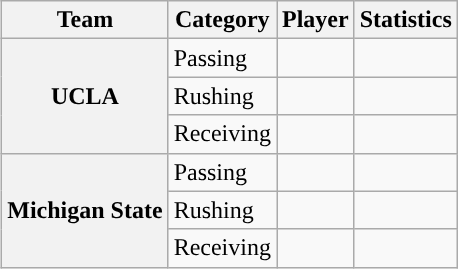<table class="wikitable" style="float:right">
<tr>
<th>Team</th>
<th>Category</th>
<th>Player</th>
<th>Statistics</th>
</tr>
<tr>
<th rowspan=3>UCLA</th>
<td>Passing</td>
<td></td>
<td></td>
</tr>
<tr>
<td>Rushing</td>
<td></td>
<td></td>
</tr>
<tr>
<td>Receiving</td>
<td></td>
<td></td>
</tr>
<tr>
<th rowspan=3>Michigan State</th>
<td>Passing</td>
<td></td>
<td></td>
</tr>
<tr>
<td>Rushing</td>
<td></td>
<td></td>
</tr>
<tr>
<td>Receiving</td>
<td></td>
<td></td>
</tr>
</table>
